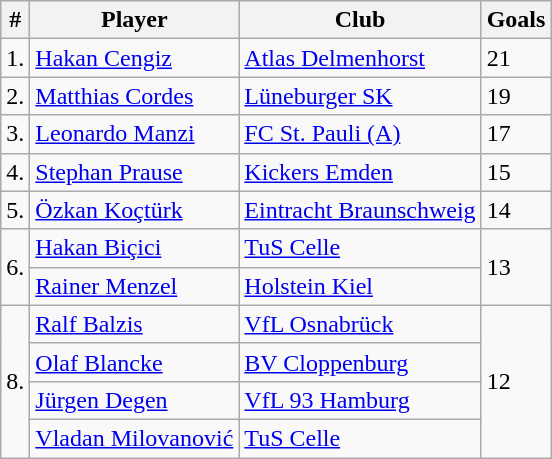<table class="wikitable">
<tr>
<th>#</th>
<th>Player</th>
<th>Club</th>
<th>Goals</th>
</tr>
<tr>
<td>1.</td>
<td> <a href='#'>Hakan Cengiz</a></td>
<td><a href='#'>Atlas Delmenhorst</a></td>
<td>21</td>
</tr>
<tr>
<td>2.</td>
<td> <a href='#'>Matthias Cordes</a></td>
<td><a href='#'>Lüneburger SK</a></td>
<td>19</td>
</tr>
<tr>
<td>3.</td>
<td> <a href='#'>Leonardo Manzi</a></td>
<td><a href='#'>FC St. Pauli (A)</a></td>
<td>17</td>
</tr>
<tr>
<td>4.</td>
<td> <a href='#'>Stephan Prause</a></td>
<td><a href='#'>Kickers Emden</a></td>
<td>15</td>
</tr>
<tr>
<td>5.</td>
<td> <a href='#'>Özkan Koçtürk</a></td>
<td><a href='#'>Eintracht Braunschweig</a></td>
<td>14</td>
</tr>
<tr>
<td rowspan="2">6.</td>
<td> <a href='#'>Hakan Biçici</a></td>
<td><a href='#'>TuS Celle</a></td>
<td rowspan="2">13</td>
</tr>
<tr>
<td> <a href='#'>Rainer Menzel</a></td>
<td><a href='#'>Holstein Kiel</a></td>
</tr>
<tr>
<td rowspan="4">8.</td>
<td> <a href='#'>Ralf Balzis</a></td>
<td><a href='#'>VfL Osnabrück</a></td>
<td rowspan="4">12</td>
</tr>
<tr>
<td> <a href='#'>Olaf Blancke</a></td>
<td><a href='#'>BV Cloppenburg</a></td>
</tr>
<tr>
<td> <a href='#'>Jürgen Degen</a></td>
<td><a href='#'>VfL 93 Hamburg</a></td>
</tr>
<tr>
<td> <a href='#'>Vladan Milovanović</a></td>
<td><a href='#'>TuS Celle</a></td>
</tr>
</table>
